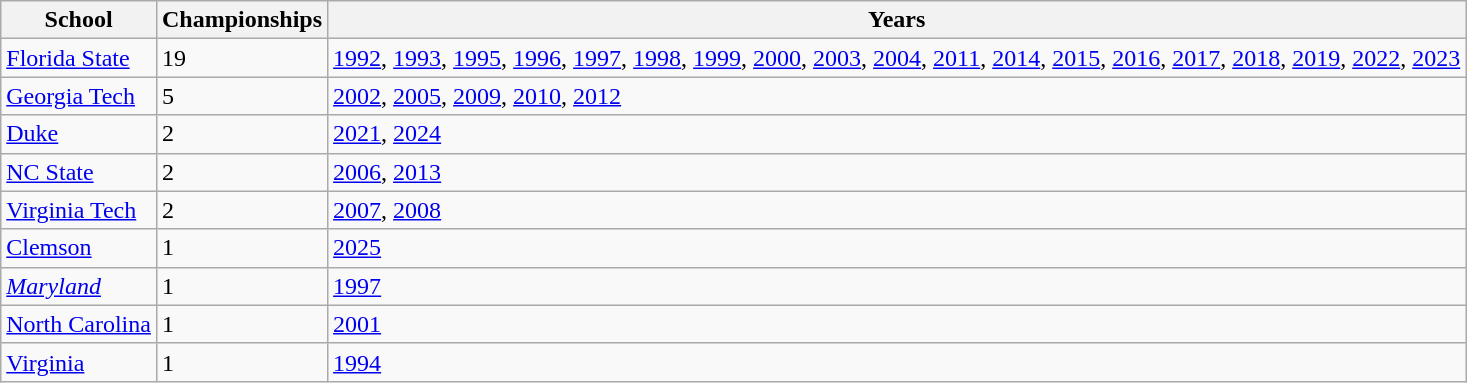<table class="wikitable">
<tr>
<th>School</th>
<th>Championships</th>
<th>Years</th>
</tr>
<tr>
<td><a href='#'>Florida State</a></td>
<td>19</td>
<td><a href='#'>1992</a>, <a href='#'>1993</a>, <a href='#'>1995</a>, <a href='#'>1996</a>, <a href='#'>1997</a>, <a href='#'>1998</a>, <a href='#'>1999</a>, <a href='#'>2000</a>, <a href='#'>2003</a>, <a href='#'>2004</a>, <a href='#'>2011</a>, <a href='#'>2014</a>, <a href='#'>2015</a>, <a href='#'>2016</a>, <a href='#'>2017</a>, <a href='#'>2018</a>, <a href='#'>2019</a>, <a href='#'>2022</a>, <a href='#'>2023</a></td>
</tr>
<tr>
<td><a href='#'>Georgia Tech</a></td>
<td>5</td>
<td><a href='#'>2002</a>, <a href='#'>2005</a>, <a href='#'>2009</a>, <a href='#'>2010</a>, <a href='#'>2012</a></td>
</tr>
<tr>
<td><a href='#'>Duke</a></td>
<td>2</td>
<td><a href='#'>2021</a>, <a href='#'>2024</a></td>
</tr>
<tr>
<td><a href='#'>NC State</a></td>
<td>2</td>
<td><a href='#'>2006</a>, <a href='#'>2013</a></td>
</tr>
<tr>
<td><a href='#'>Virginia Tech</a></td>
<td>2</td>
<td><a href='#'>2007</a>, <a href='#'>2008</a></td>
</tr>
<tr>
<td><a href='#'>Clemson</a></td>
<td>1</td>
<td><a href='#'>2025</a></td>
</tr>
<tr>
<td><em><a href='#'>Maryland</a></em></td>
<td>1</td>
<td><a href='#'>1997</a></td>
</tr>
<tr>
<td><a href='#'>North Carolina</a></td>
<td>1</td>
<td><a href='#'>2001</a></td>
</tr>
<tr>
<td><a href='#'>Virginia</a></td>
<td>1</td>
<td><a href='#'>1994</a></td>
</tr>
</table>
